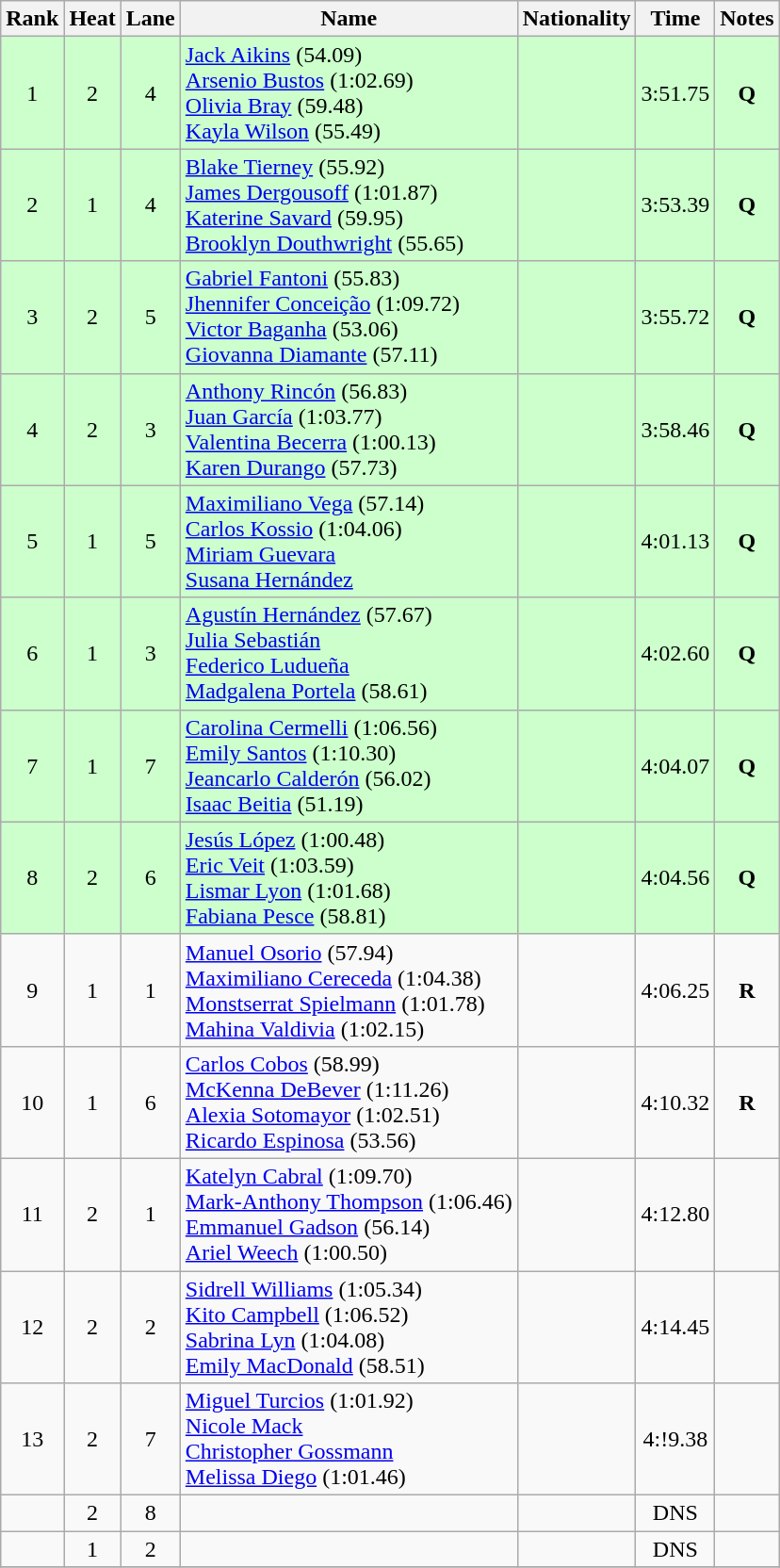<table class="wikitable sortable" style="text-align:center">
<tr>
<th>Rank</th>
<th>Heat</th>
<th>Lane</th>
<th>Name</th>
<th>Nationality</th>
<th>Time</th>
<th>Notes</th>
</tr>
<tr bgcolor="ccffcc">
<td>1</td>
<td>2</td>
<td>4</td>
<td align="left"><a href='#'>Jack Aikins</a> (54.09)<br><a href='#'>Arsenio Bustos</a> (1:02.69)<br><a href='#'>Olivia Bray</a> (59.48)<br><a href='#'>Kayla Wilson</a> (55.49)</td>
<td align="left"></td>
<td>3:51.75</td>
<td><strong>Q</strong></td>
</tr>
<tr bgcolor="ccffcc">
<td>2</td>
<td>1</td>
<td>4</td>
<td align="left"><a href='#'>Blake Tierney</a> (55.92)<br><a href='#'>James Dergousoff</a> (1:01.87)<br><a href='#'>Katerine Savard</a> (59.95)<br><a href='#'>Brooklyn Douthwright</a> (55.65)</td>
<td align="left"></td>
<td>3:53.39</td>
<td><strong>Q</strong></td>
</tr>
<tr bgcolor="ccffcc">
<td>3</td>
<td>2</td>
<td>5</td>
<td align="left"><a href='#'>Gabriel Fantoni</a> (55.83)<br><a href='#'>Jhennifer Conceição</a> (1:09.72)<br><a href='#'>Victor Baganha</a> (53.06)<br><a href='#'>Giovanna Diamante</a> (57.11)</td>
<td align="left"></td>
<td>3:55.72</td>
<td><strong>Q</strong></td>
</tr>
<tr bgcolor="ccffcc">
<td>4</td>
<td>2</td>
<td>3</td>
<td align="left"><a href='#'>Anthony Rincón</a> (56.83)<br><a href='#'>Juan García</a> (1:03.77)<br><a href='#'>Valentina Becerra</a> (1:00.13)<br><a href='#'>Karen Durango</a> (57.73)</td>
<td align="left"></td>
<td>3:58.46</td>
<td><strong>Q</strong></td>
</tr>
<tr bgcolor="ccffcc">
<td>5</td>
<td>1</td>
<td>5</td>
<td align="left"><a href='#'>Maximiliano Vega</a> (57.14)<br><a href='#'>Carlos Kossio</a> (1:04.06)<br><a href='#'>Miriam Guevara</a><br><a href='#'>Susana Hernández</a></td>
<td align="left"></td>
<td>4:01.13</td>
<td><strong>Q</strong></td>
</tr>
<tr bgcolor="ccffcc">
<td>6</td>
<td>1</td>
<td>3</td>
<td align="left"><a href='#'>Agustín Hernández</a> (57.67)<br><a href='#'>Julia Sebastián</a><br><a href='#'>Federico Ludueña</a><br><a href='#'>Madgalena Portela</a> (58.61)</td>
<td align="left"></td>
<td>4:02.60</td>
<td><strong>Q</strong></td>
</tr>
<tr bgcolor="ccffcc">
<td>7</td>
<td>1</td>
<td>7</td>
<td align="left"><a href='#'>Carolina Cermelli</a> (1:06.56)<br><a href='#'>Emily Santos</a> (1:10.30)<br><a href='#'>Jeancarlo Calderón</a> (56.02)<br><a href='#'>Isaac Beitia</a> (51.19)</td>
<td align="left"></td>
<td>4:04.07</td>
<td><strong>Q</strong></td>
</tr>
<tr bgcolor="ccffcc">
<td>8</td>
<td>2</td>
<td>6</td>
<td align="left"><a href='#'>Jesús López</a> (1:00.48)<br><a href='#'>Eric Veit</a> (1:03.59)<br><a href='#'>Lismar Lyon</a> (1:01.68)<br><a href='#'>Fabiana Pesce</a> (58.81)</td>
<td align="left"></td>
<td>4:04.56</td>
<td><strong>Q</strong></td>
</tr>
<tr>
<td>9</td>
<td>1</td>
<td>1</td>
<td align="left"><a href='#'>Manuel Osorio</a> (57.94)<br><a href='#'>Maximiliano Cereceda</a> (1:04.38)<br><a href='#'>Monstserrat Spielmann</a> (1:01.78)<br><a href='#'>Mahina Valdivia</a> (1:02.15)</td>
<td align="left"></td>
<td>4:06.25</td>
<td><strong>R</strong></td>
</tr>
<tr>
<td>10</td>
<td>1</td>
<td>6</td>
<td align="left"><a href='#'>Carlos Cobos</a> (58.99)<br><a href='#'>McKenna DeBever</a> (1:11.26)<br><a href='#'>Alexia Sotomayor</a> (1:02.51)<br><a href='#'>Ricardo Espinosa</a> (53.56)</td>
<td align="left"></td>
<td>4:10.32</td>
<td><strong>R</strong></td>
</tr>
<tr>
<td>11</td>
<td>2</td>
<td>1</td>
<td align="left"><a href='#'>Katelyn Cabral</a> (1:09.70)<br><a href='#'>Mark-Anthony Thompson</a> (1:06.46)<br><a href='#'>Emmanuel Gadson</a> (56.14)<br><a href='#'>Ariel Weech</a> (1:00.50)</td>
<td align="left"></td>
<td>4:12.80</td>
<td></td>
</tr>
<tr>
<td>12</td>
<td>2</td>
<td>2</td>
<td align="left"><a href='#'>Sidrell Williams</a> (1:05.34)<br><a href='#'>Kito Campbell</a> (1:06.52)<br><a href='#'>Sabrina Lyn</a> (1:04.08)<br><a href='#'>Emily MacDonald</a> (58.51)</td>
<td align="left"></td>
<td>4:14.45</td>
<td></td>
</tr>
<tr>
<td>13</td>
<td>2</td>
<td>7</td>
<td align="left"><a href='#'>Miguel Turcios</a> (1:01.92)<br><a href='#'>Nicole Mack</a><br><a href='#'>Christopher Gossmann</a><br><a href='#'>Melissa Diego</a> (1:01.46)</td>
<td align="left"></td>
<td>4:!9.38</td>
<td></td>
</tr>
<tr>
<td></td>
<td>2</td>
<td>8</td>
<td align="left"></td>
<td align="left"></td>
<td>DNS</td>
<td></td>
</tr>
<tr>
<td></td>
<td>1</td>
<td>2</td>
<td align="left"></td>
<td align="left"></td>
<td>DNS</td>
<td></td>
</tr>
<tr>
</tr>
</table>
